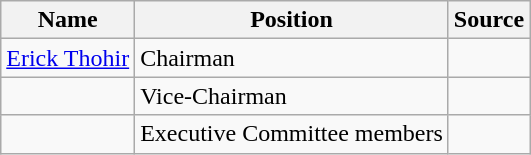<table class="wikitable">
<tr>
<th>Name</th>
<th>Position</th>
<th>Source</th>
</tr>
<tr>
<td><a href='#'>Erick Thohir</a></td>
<td>Chairman</td>
<td></td>
</tr>
<tr>
<td></td>
<td>Vice-Chairman</td>
<td></td>
</tr>
<tr>
<td></td>
<td>Executive Committee members</td>
<td></td>
</tr>
</table>
